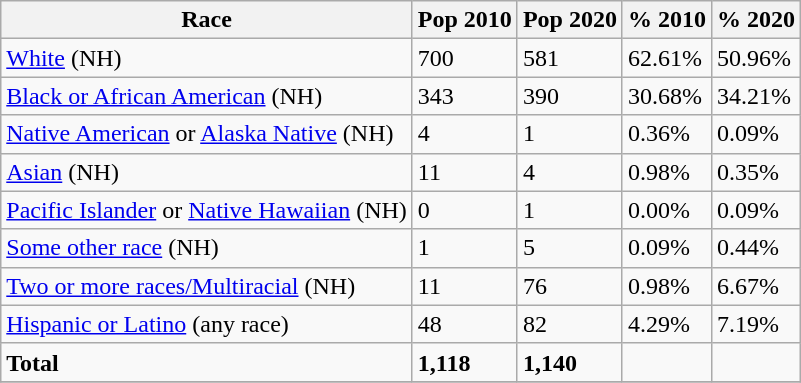<table class="wikitable">
<tr>
<th>Race</th>
<th>Pop 2010</th>
<th>Pop 2020</th>
<th>% 2010</th>
<th>% 2020</th>
</tr>
<tr>
<td><a href='#'>White</a> (NH)</td>
<td>700</td>
<td>581</td>
<td>62.61%</td>
<td>50.96%</td>
</tr>
<tr>
<td><a href='#'>Black or African American</a> (NH)</td>
<td>343</td>
<td>390</td>
<td>30.68%</td>
<td>34.21%</td>
</tr>
<tr>
<td><a href='#'>Native American</a> or <a href='#'>Alaska Native</a> (NH)</td>
<td>4</td>
<td>1</td>
<td>0.36%</td>
<td>0.09%</td>
</tr>
<tr>
<td><a href='#'>Asian</a> (NH)</td>
<td>11</td>
<td>4</td>
<td>0.98%</td>
<td>0.35%</td>
</tr>
<tr>
<td><a href='#'>Pacific Islander</a> or <a href='#'>Native Hawaiian</a> (NH)</td>
<td>0</td>
<td>1</td>
<td>0.00%</td>
<td>0.09%</td>
</tr>
<tr>
<td><a href='#'>Some other race</a> (NH)</td>
<td>1</td>
<td>5</td>
<td>0.09%</td>
<td>0.44%</td>
</tr>
<tr>
<td><a href='#'>Two or more races/Multiracial</a> (NH)</td>
<td>11</td>
<td>76</td>
<td>0.98%</td>
<td>6.67%</td>
</tr>
<tr>
<td><a href='#'>Hispanic or Latino</a> (any race)</td>
<td>48</td>
<td>82</td>
<td>4.29%</td>
<td>7.19%</td>
</tr>
<tr>
<td><strong>Total</strong></td>
<td><strong>1,118</strong></td>
<td><strong>1,140</strong></td>
<td></td>
<td></td>
</tr>
<tr>
</tr>
</table>
